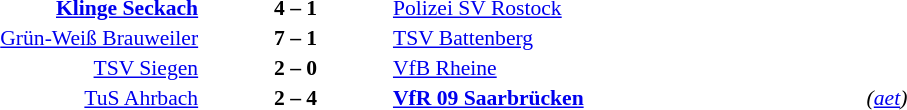<table width=100% cellspacing=1>
<tr>
<th width=25%></th>
<th width=10%></th>
<th width=25%></th>
<th></th>
</tr>
<tr style=font-size:90%>
<td align=right><strong><a href='#'>Klinge Seckach</a></strong></td>
<td align=center><strong>4 – 1</strong></td>
<td><a href='#'>Polizei SV Rostock</a></td>
</tr>
<tr style=font-size:90%>
<td align=right><a href='#'>Grün-Weiß Brauweiler</a></td>
<td align=center><strong>7 – 1</strong></td>
<td><a href='#'>TSV Battenberg</a></td>
</tr>
<tr style=font-size:90%>
<td align=right><a href='#'>TSV Siegen</a></td>
<td align=center><strong>2 – 0</strong></td>
<td><a href='#'>VfB Rheine</a></td>
</tr>
<tr style=font-size:90%>
<td align=right><a href='#'>TuS Ahrbach</a></td>
<td align=center><strong>2 – 4</strong></td>
<td><strong><a href='#'>VfR 09 Saarbrücken</a></strong></td>
<td><em>(<a href='#'>aet</a>)</em></td>
</tr>
</table>
